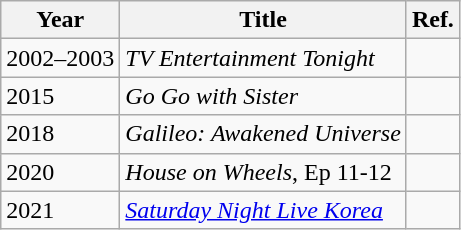<table class="wikitable sortable">
<tr>
<th>Year</th>
<th>Title</th>
<th>Ref.</th>
</tr>
<tr>
<td>2002–2003</td>
<td><em>TV Entertainment Tonight</em></td>
<td></td>
</tr>
<tr>
<td>2015</td>
<td><em>Go Go with Sister</em></td>
<td></td>
</tr>
<tr>
<td>2018</td>
<td><em>Galileo: Awakened Universe</em></td>
<td></td>
</tr>
<tr>
<td>2020</td>
<td><em>House on Wheels</em>, Ep 11-12</td>
<td></td>
</tr>
<tr>
<td>2021</td>
<td><em><a href='#'>Saturday Night Live Korea</a></em></td>
<td></td>
</tr>
</table>
